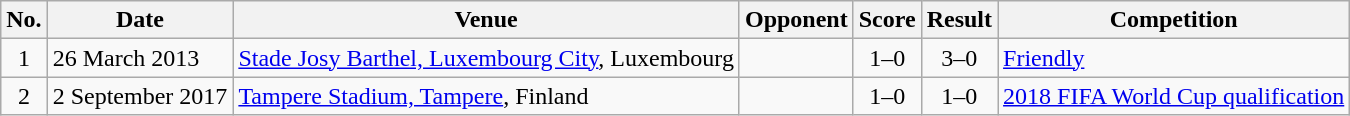<table class="wikitable sortable">
<tr>
<th scope="col">No.</th>
<th scope="col">Date</th>
<th scope="col">Venue</th>
<th scope="col">Opponent</th>
<th scope="col">Score</th>
<th scope="col">Result</th>
<th scope="col">Competition</th>
</tr>
<tr>
<td style="text-align:center">1</td>
<td>26 March 2013</td>
<td><a href='#'>Stade Josy Barthel, Luxembourg City</a>, Luxembourg</td>
<td></td>
<td style="text-align:center">1–0</td>
<td style="text-align:center">3–0</td>
<td><a href='#'>Friendly</a></td>
</tr>
<tr>
<td style="text-align:center">2</td>
<td>2 September 2017</td>
<td><a href='#'>Tampere Stadium, Tampere</a>, Finland</td>
<td></td>
<td style="text-align:center">1–0</td>
<td style="text-align:center">1–0</td>
<td><a href='#'>2018 FIFA World Cup qualification</a></td>
</tr>
</table>
